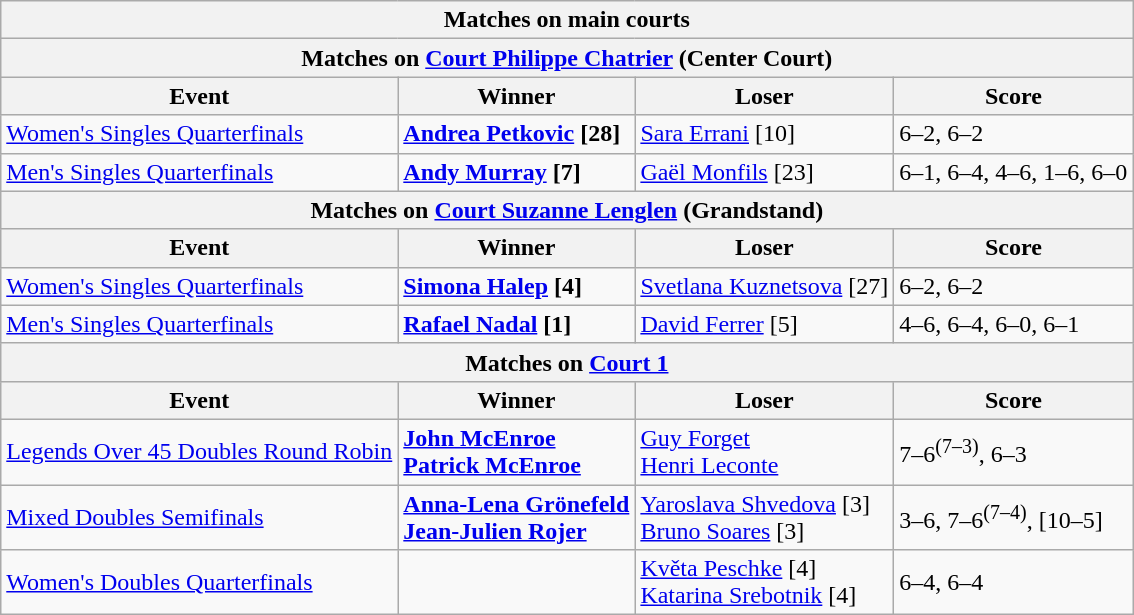<table class="wikitable">
<tr>
<th colspan=4 style=white-space:nowrap>Matches on main courts</th>
</tr>
<tr>
<th colspan=4>Matches on <a href='#'>Court Philippe Chatrier</a> (Center Court)</th>
</tr>
<tr>
<th>Event</th>
<th>Winner</th>
<th>Loser</th>
<th>Score</th>
</tr>
<tr>
<td><a href='#'>Women's Singles Quarterfinals</a></td>
<td><strong> <a href='#'>Andrea Petkovic</a> [28]</strong></td>
<td> <a href='#'>Sara Errani</a> [10]</td>
<td>6–2, 6–2</td>
</tr>
<tr>
<td><a href='#'>Men's Singles Quarterfinals</a></td>
<td><strong> <a href='#'>Andy Murray</a> [7]</strong></td>
<td> <a href='#'>Gaël Monfils</a> [23]</td>
<td>6–1, 6–4, 4–6, 1–6, 6–0</td>
</tr>
<tr>
<th colspan=4>Matches on <a href='#'>Court Suzanne Lenglen</a> (Grandstand)</th>
</tr>
<tr>
<th>Event</th>
<th>Winner</th>
<th>Loser</th>
<th>Score</th>
</tr>
<tr>
<td><a href='#'>Women's Singles Quarterfinals</a></td>
<td><strong> <a href='#'>Simona Halep</a> [4]</strong></td>
<td> <a href='#'>Svetlana Kuznetsova</a> [27]</td>
<td>6–2, 6–2</td>
</tr>
<tr>
<td><a href='#'>Men's Singles Quarterfinals</a></td>
<td><strong> <a href='#'>Rafael Nadal</a> [1] </strong></td>
<td> <a href='#'>David Ferrer</a> [5]</td>
<td>4–6, 6–4, 6–0, 6–1</td>
</tr>
<tr>
<th colspan=4>Matches on <a href='#'>Court 1</a></th>
</tr>
<tr>
<th>Event</th>
<th>Winner</th>
<th>Loser</th>
<th>Score</th>
</tr>
<tr>
<td><a href='#'>Legends Over 45 Doubles Round Robin</a></td>
<td><strong> <a href='#'>John McEnroe</a><br> <a href='#'>Patrick McEnroe</a></strong></td>
<td> <a href='#'>Guy Forget</a><br> <a href='#'>Henri Leconte</a></td>
<td>7–6<sup>(7–3)</sup>, 6–3</td>
</tr>
<tr>
<td><a href='#'>Mixed Doubles Semifinals</a></td>
<td><strong> <a href='#'>Anna-Lena Grönefeld</a><br> <a href='#'>Jean-Julien Rojer</a></strong></td>
<td> <a href='#'>Yaroslava Shvedova</a> [3]<br> <a href='#'>Bruno Soares</a> [3]</td>
<td>3–6, 7–6<sup>(7–4)</sup>, [10–5]</td>
</tr>
<tr>
<td><a href='#'>Women's Doubles Quarterfinals</a></td>
<td><strong></strong></td>
<td> <a href='#'>Květa Peschke</a> [4]<br> <a href='#'>Katarina Srebotnik</a> [4]</td>
<td>6–4, 6–4</td>
</tr>
</table>
